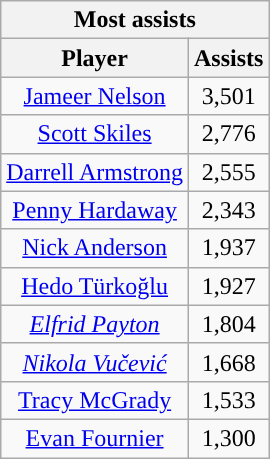<table class="wikitable sortable" style="text-align:center">
<tr>
<th colspan="2" style="text-align:center; ">Most assists</th>
</tr>
<tr>
<th style="text-align:center; ">Player</th>
<th style="text-align:center; ">Assists</th>
</tr>
<tr>
<td><a href='#'>Jameer Nelson</a></td>
<td>3,501</td>
</tr>
<tr>
<td><a href='#'>Scott Skiles</a></td>
<td>2,776</td>
</tr>
<tr>
<td><a href='#'>Darrell Armstrong</a></td>
<td>2,555</td>
</tr>
<tr>
<td><a href='#'>Penny Hardaway</a></td>
<td>2,343</td>
</tr>
<tr>
<td><a href='#'>Nick Anderson</a></td>
<td>1,937</td>
</tr>
<tr>
<td><a href='#'>Hedo Türkoğlu</a></td>
<td>1,927</td>
</tr>
<tr>
<td><em><a href='#'>Elfrid Payton</a></em></td>
<td>1,804</td>
</tr>
<tr>
<td><em><a href='#'>Nikola Vučević</a></em></td>
<td>1,668</td>
</tr>
<tr>
<td><a href='#'>Tracy McGrady</a></td>
<td>1,533</td>
</tr>
<tr>
<td><a href='#'>Evan Fournier</a></td>
<td>1,300</td>
</tr>
</table>
